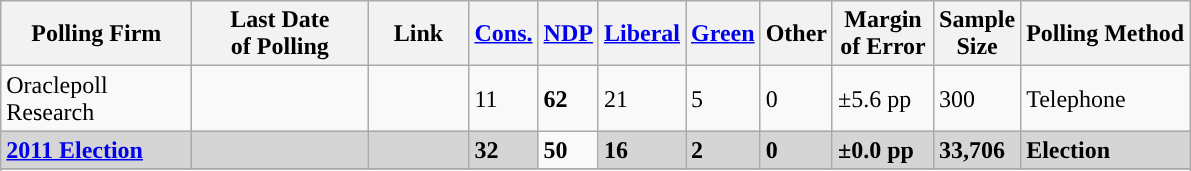<table class="wikitable sortable">
<tr style="background:#e9e9e9;">
<th style="width:120px">Polling Firm</th>
<th style="width:110px">Last Date<br>of Polling</th>
<th style="width:60px" class="unsortable">Link</th>
<th style="background-color:"><strong><a href='#'>Cons.</a></strong></th>
<th style="background-color:"><strong><a href='#'>NDP</a></strong></th>
<th style="background-color:"><strong><a href='#'>Liberal</a></strong></th>
<th style="background-color:"><strong><a href='#'>Green</a></strong></th>
<th style="background-color:"><strong>Other</strong></th>
<th style="width:60px;" class=unsortable>Margin<br>of Error</th>
<th style="width:50px;" class=unsortable>Sample<br>Size</th>
<th class=unsortable>Polling Method</th>
</tr>
<tr>
<td>Oraclepoll Research</td>
<td></td>
<td></td>
<td>11</td>
<td><strong>62</strong></td>
<td>21</td>
<td>5</td>
<td>0</td>
<td>±5.6 pp</td>
<td>300</td>
<td>Telephone</td>
</tr>
<tr>
<td style="background:#D5D5D5"><strong><a href='#'>2011 Election</a></strong></td>
<td style="background:#D5D5D5"><strong></strong></td>
<td style="background:#D5D5D5"></td>
<td style="background:#D5D5D5"><strong>32</strong></td>
<td><strong>50</strong></td>
<td style="background:#D5D5D5"><strong>16</strong></td>
<td style="background:#D5D5D5"><strong>2</strong></td>
<td style="background:#D5D5D5"><strong>0</strong></td>
<td style="background:#D5D5D5"><strong>±0.0 pp</strong></td>
<td style="background:#D5D5D5"><strong>33,706</strong></td>
<td style="background:#D5D5D5"><strong>Election</strong></td>
</tr>
<tr>
</tr>
<tr>
</tr>
</table>
